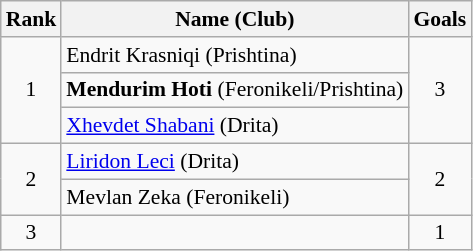<table class="wikitable" style="text-align:center;font-size:90%">
<tr>
<th>Rank</th>
<th>Name (Club)</th>
<th>Goals</th>
</tr>
<tr>
<td rowspan="3">1</td>
<td align="left"> Endrit Krasniqi (Prishtina)</td>
<td rowspan="3">3</td>
</tr>
<tr>
<td align="left"> <strong>Mendurim Hoti</strong> (Feronikeli/Prishtina)</td>
</tr>
<tr>
<td align="left"> <a href='#'>Xhevdet Shabani</a> (Drita)</td>
</tr>
<tr>
<td rowspan="2">2</td>
<td align="left"> <a href='#'>Liridon Leci</a> (Drita)</td>
<td rowspan="2">2</td>
</tr>
<tr>
<td align="left"> Mevlan Zeka (Feronikeli)</td>
</tr>
<tr>
<td>3</td>
<td></td>
<td>1</td>
</tr>
</table>
